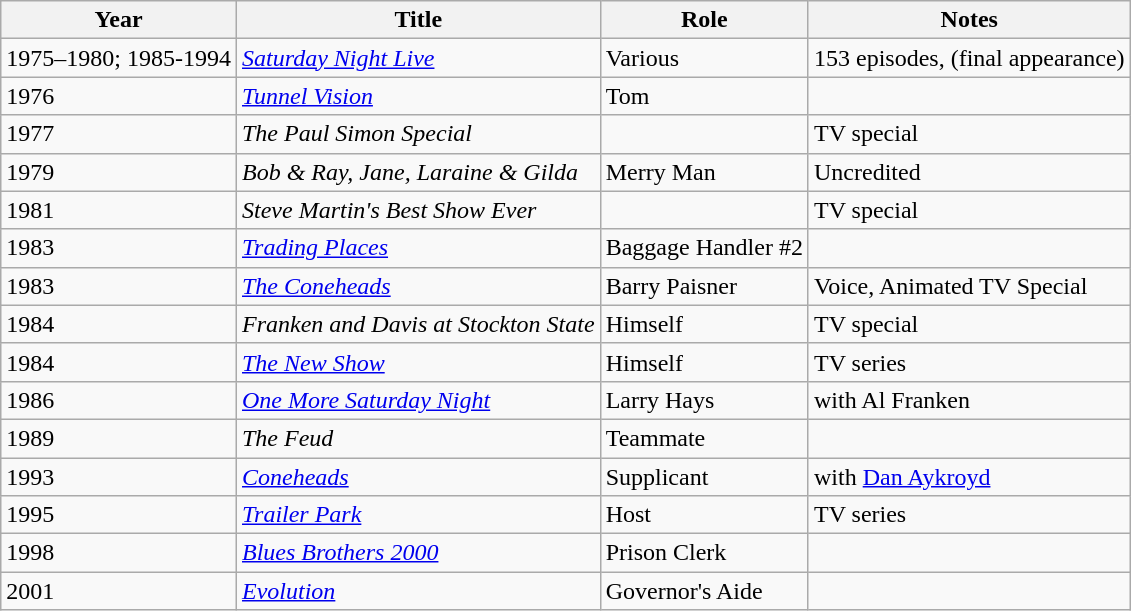<table class="wikitable">
<tr>
<th>Year</th>
<th>Title</th>
<th>Role</th>
<th>Notes</th>
</tr>
<tr>
<td>1975–1980; 1985-1994</td>
<td><em><a href='#'>Saturday Night Live</a></em></td>
<td>Various</td>
<td>153 episodes, (final appearance)</td>
</tr>
<tr>
<td>1976</td>
<td><em><a href='#'>Tunnel Vision</a></em></td>
<td>Tom</td>
<td></td>
</tr>
<tr>
<td>1977</td>
<td><em>The Paul Simon Special</em></td>
<td></td>
<td>TV special</td>
</tr>
<tr>
<td>1979</td>
<td><em>Bob & Ray, Jane, Laraine & Gilda</em></td>
<td>Merry Man</td>
<td>Uncredited</td>
</tr>
<tr>
<td>1981</td>
<td><em>Steve Martin's Best Show Ever</em></td>
<td></td>
<td>TV special</td>
</tr>
<tr>
<td>1983</td>
<td><em><a href='#'>Trading Places</a></em></td>
<td>Baggage Handler #2</td>
<td></td>
</tr>
<tr>
<td>1983</td>
<td><em><a href='#'>The Coneheads</a></em></td>
<td>Barry Paisner</td>
<td>Voice, Animated TV Special</td>
</tr>
<tr>
<td>1984</td>
<td><em>Franken and Davis at Stockton State</em></td>
<td>Himself</td>
<td>TV special</td>
</tr>
<tr>
<td>1984</td>
<td><em><a href='#'>The New Show</a></em></td>
<td>Himself</td>
<td>TV series</td>
</tr>
<tr>
<td>1986</td>
<td><em><a href='#'>One More Saturday Night</a></em></td>
<td>Larry Hays</td>
<td>with Al Franken</td>
</tr>
<tr>
<td>1989</td>
<td><em>The Feud</em></td>
<td>Teammate</td>
<td></td>
</tr>
<tr>
<td>1993</td>
<td><em><a href='#'>Coneheads</a></em></td>
<td>Supplicant</td>
<td>with <a href='#'>Dan Aykroyd</a></td>
</tr>
<tr>
<td>1995</td>
<td><em><a href='#'>Trailer Park</a></em></td>
<td>Host</td>
<td>TV series</td>
</tr>
<tr>
<td>1998</td>
<td><em><a href='#'>Blues Brothers 2000</a></em></td>
<td>Prison Clerk</td>
<td></td>
</tr>
<tr>
<td>2001</td>
<td><em><a href='#'>Evolution</a></em></td>
<td>Governor's Aide</td>
<td></td>
</tr>
</table>
